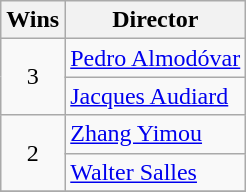<table class="wikitable sortable">
<tr>
<th>Wins</th>
<th>Director</th>
</tr>
<tr>
<td rowspan="2" style="text-align:center">3</td>
<td> <a href='#'>Pedro Almodóvar</a></td>
</tr>
<tr>
<td> <a href='#'>Jacques Audiard</a></td>
</tr>
<tr>
<td rowspan="2" style="text-align:center">2</td>
<td> <a href='#'>Zhang Yimou</a></td>
</tr>
<tr>
<td> <a href='#'>Walter Salles</a></td>
</tr>
<tr>
</tr>
</table>
